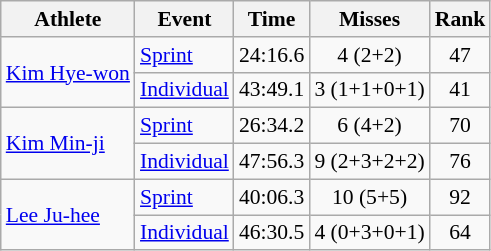<table class="wikitable" style="font-size:90%">
<tr>
<th>Athlete</th>
<th>Event</th>
<th>Time</th>
<th>Misses</th>
<th>Rank</th>
</tr>
<tr align=center>
<td align=left rowspan=2><a href='#'>Kim Hye-won</a></td>
<td align=left><a href='#'>Sprint</a></td>
<td>24:16.6</td>
<td>4 (2+2)</td>
<td>47</td>
</tr>
<tr align=center>
<td align=left><a href='#'>Individual</a></td>
<td>43:49.1</td>
<td>3 (1+1+0+1)</td>
<td>41</td>
</tr>
<tr align=center>
<td align=left rowspan=2><a href='#'>Kim Min-ji</a></td>
<td align=left><a href='#'>Sprint</a></td>
<td>26:34.2</td>
<td>6 (4+2)</td>
<td>70</td>
</tr>
<tr align=center>
<td align=left><a href='#'>Individual</a></td>
<td>47:56.3</td>
<td>9 (2+3+2+2)</td>
<td>76</td>
</tr>
<tr align=center>
<td align=left rowspan=2><a href='#'>Lee Ju-hee</a></td>
<td align=left><a href='#'>Sprint</a></td>
<td>40:06.3</td>
<td>10 (5+5)</td>
<td>92</td>
</tr>
<tr align=center>
<td align=left><a href='#'>Individual</a></td>
<td>46:30.5</td>
<td>4 (0+3+0+1)</td>
<td>64</td>
</tr>
</table>
